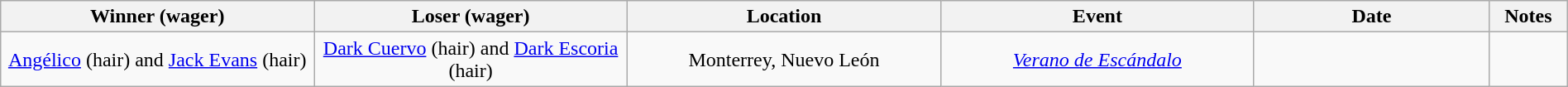<table class="wikitable sortable" width=100%  style="text-align: center">
<tr>
<th width=20% scope="col">Winner (wager)</th>
<th width=20% scope="col">Loser (wager)</th>
<th width=20% scope="col">Location</th>
<th width=20% scope="col">Event</th>
<th width=15% scope="col">Date</th>
<th class="unsortable" width=5% scope="col">Notes</th>
</tr>
<tr>
<td><a href='#'>Angélico</a> (hair) and <a href='#'>Jack Evans</a> (hair)</td>
<td><a href='#'>Dark Cuervo</a> (hair) and <a href='#'>Dark Escoria</a> (hair)</td>
<td>Monterrey, Nuevo León</td>
<td><em><a href='#'>Verano de Escándalo</a></em></td>
<td></td>
<td></td>
</tr>
</table>
